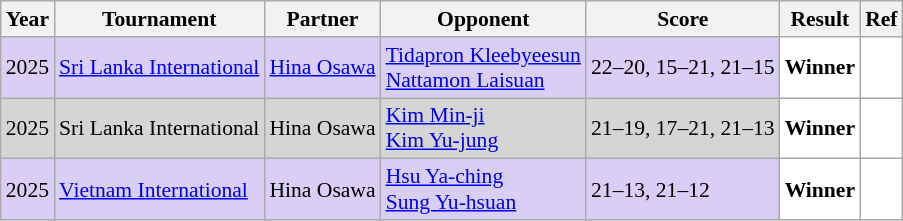<table class="sortable wikitable" style="font-size: 90%;">
<tr>
<th>Year</th>
<th>Tournament</th>
<th>Partner</th>
<th>Opponent</th>
<th>Score</th>
<th>Result</th>
<th>Ref</th>
</tr>
<tr style="background:#D8CEF6">
<td align="center">2025</td>
<td align="left"><a href='#'>Sri Lanka International</a></td>
<td align="left"> <a href='#'>Hina Osawa</a></td>
<td align="left"> <a href='#'>Tidapron Kleebyeesun</a><br> <a href='#'>Nattamon Laisuan</a></td>
<td align="left">22–20, 15–21, 21–15</td>
<td style="text-align:left; background:white"> <strong>Winner</strong></td>
<td style="text-align:center; background:white"></td>
</tr>
<tr style="background:#D5D5D5">
<td align="center">2025</td>
<td align="left">Sri Lanka International</td>
<td align="left"> Hina Osawa</td>
<td align="left"> <a href='#'>Kim Min-ji</a><br> <a href='#'>Kim Yu-jung</a></td>
<td align="left">21–19, 17–21, 21–13</td>
<td style="text-align:left; background:white"> <strong>Winner</strong></td>
<td style="text-align:center; background:white"></td>
</tr>
<tr style="background:#D8CEF6">
<td align="center">2025</td>
<td align="left"><a href='#'>Vietnam International</a></td>
<td align="left"> Hina Osawa</td>
<td align="left"> <a href='#'>Hsu Ya-ching</a><br> <a href='#'>Sung Yu-hsuan</a></td>
<td align="left">21–13, 21–12</td>
<td style="text-align:left; background:white"> <strong>Winner</strong></td>
<td style="text-align:center; background:white"></td>
</tr>
</table>
